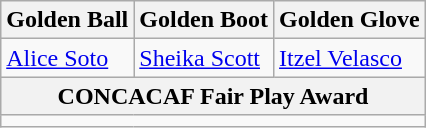<table class="wikitable" style="margin:auto">
<tr>
<th>Golden Ball</th>
<th>Golden Boot</th>
<th>Golden Glove</th>
</tr>
<tr>
<td> <a href='#'>Alice Soto</a></td>
<td> <a href='#'>Sheika Scott</a></td>
<td> <a href='#'>Itzel Velasco</a></td>
</tr>
<tr>
<th colspan="3">CONCACAF Fair Play Award</th>
</tr>
<tr>
<td colspan="3" style="text-align:center;"></td>
</tr>
</table>
